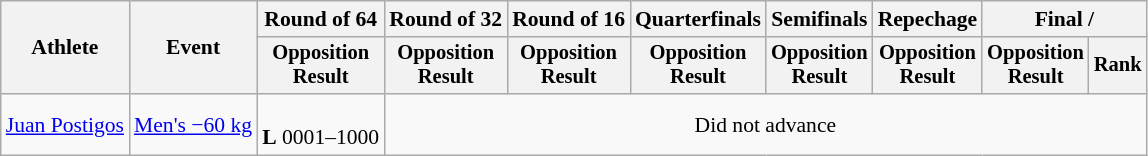<table class="wikitable" style="font-size:90%">
<tr>
<th rowspan="2">Athlete</th>
<th rowspan="2">Event</th>
<th>Round of 64</th>
<th>Round of 32</th>
<th>Round of 16</th>
<th>Quarterfinals</th>
<th>Semifinals</th>
<th>Repechage</th>
<th colspan=2>Final / </th>
</tr>
<tr style="font-size:95%">
<th>Opposition<br>Result</th>
<th>Opposition<br>Result</th>
<th>Opposition<br>Result</th>
<th>Opposition<br>Result</th>
<th>Opposition<br>Result</th>
<th>Opposition<br>Result</th>
<th>Opposition<br>Result</th>
<th>Rank</th>
</tr>
<tr align=center>
<td align=left><a href='#'>Juan Postigos</a></td>
<td align=left><a href='#'>Men's −60 kg</a></td>
<td><br><strong>L</strong> 0001–1000</td>
<td colspan=7>Did not advance</td>
</tr>
</table>
